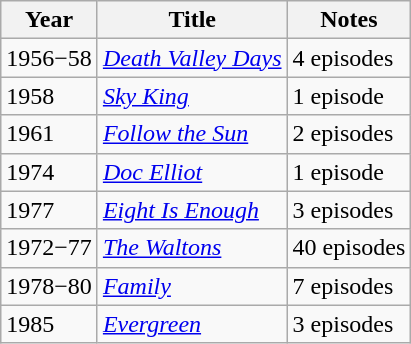<table class="wikitable">
<tr>
<th>Year</th>
<th>Title</th>
<th>Notes</th>
</tr>
<tr>
<td>1956−58</td>
<td><em><a href='#'>Death Valley Days</a></em></td>
<td>4 episodes</td>
</tr>
<tr>
<td>1958</td>
<td><em><a href='#'>Sky King</a></em></td>
<td>1 episode</td>
</tr>
<tr>
<td>1961</td>
<td><em><a href='#'>Follow the Sun</a></em></td>
<td>2 episodes</td>
</tr>
<tr>
<td>1974</td>
<td><em><a href='#'>Doc Elliot</a></em></td>
<td>1 episode</td>
</tr>
<tr>
<td>1977</td>
<td><em><a href='#'>Eight Is Enough</a></em></td>
<td>3 episodes</td>
</tr>
<tr>
<td>1972−77</td>
<td><em><a href='#'>The Waltons</a></em></td>
<td>40 episodes</td>
</tr>
<tr>
<td>1978−80</td>
<td><em><a href='#'>Family</a></em></td>
<td>7 episodes</td>
</tr>
<tr>
<td>1985</td>
<td><em><a href='#'>Evergreen</a></em></td>
<td>3 episodes</td>
</tr>
</table>
